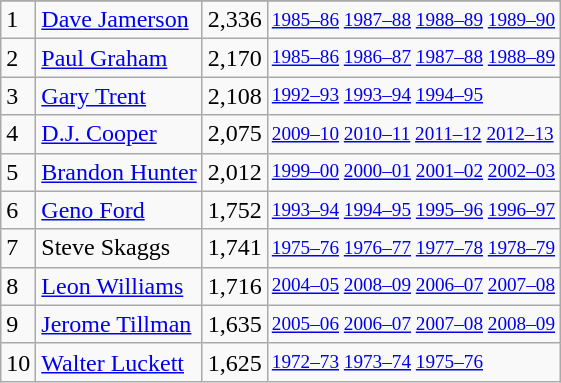<table class="wikitable">
<tr>
</tr>
<tr>
<td>1</td>
<td><a href='#'>Dave Jamerson</a></td>
<td>2,336</td>
<td style="font-size:80%;"><a href='#'>1985–86</a> <a href='#'>1987–88</a> <a href='#'>1988–89</a> <a href='#'>1989–90</a></td>
</tr>
<tr>
<td>2</td>
<td><a href='#'>Paul Graham</a></td>
<td>2,170</td>
<td style="font-size:80%;"><a href='#'>1985–86</a> <a href='#'>1986–87</a> <a href='#'>1987–88</a> <a href='#'>1988–89</a></td>
</tr>
<tr>
<td>3</td>
<td><a href='#'>Gary Trent</a></td>
<td>2,108</td>
<td style="font-size:80%;"><a href='#'>1992–93</a> <a href='#'>1993–94</a> <a href='#'>1994–95</a></td>
</tr>
<tr>
<td>4</td>
<td><a href='#'>D.J. Cooper</a></td>
<td>2,075</td>
<td style="font-size:80%;"><a href='#'>2009–10</a> <a href='#'>2010–11</a> <a href='#'>2011–12</a> <a href='#'>2012–13</a></td>
</tr>
<tr>
<td>5</td>
<td><a href='#'>Brandon Hunter</a></td>
<td>2,012</td>
<td style="font-size:80%;"><a href='#'>1999–00</a> <a href='#'>2000–01</a> <a href='#'>2001–02</a> <a href='#'>2002–03</a></td>
</tr>
<tr>
<td>6</td>
<td><a href='#'>Geno Ford</a></td>
<td>1,752</td>
<td style="font-size:80%;"><a href='#'>1993–94</a> <a href='#'>1994–95</a> <a href='#'>1995–96</a> <a href='#'>1996–97</a></td>
</tr>
<tr>
<td>7</td>
<td>Steve Skaggs</td>
<td>1,741</td>
<td style="font-size:80%;"><a href='#'>1975–76</a> <a href='#'>1976–77</a> <a href='#'>1977–78</a> <a href='#'>1978–79</a></td>
</tr>
<tr>
<td>8</td>
<td><a href='#'>Leon Williams</a></td>
<td>1,716</td>
<td style="font-size:80%;"><a href='#'>2004–05</a> <a href='#'>2008–09</a> <a href='#'>2006–07</a> <a href='#'>2007–08</a></td>
</tr>
<tr>
<td>9</td>
<td><a href='#'>Jerome Tillman</a></td>
<td>1,635</td>
<td style="font-size:80%;"><a href='#'>2005–06</a> <a href='#'>2006–07</a> <a href='#'>2007–08</a> <a href='#'>2008–09</a></td>
</tr>
<tr>
<td>10</td>
<td><a href='#'>Walter Luckett</a></td>
<td>1,625</td>
<td style="font-size:80%;"><a href='#'>1972–73</a> <a href='#'>1973–74</a> <a href='#'>1975–76</a></td>
</tr>
</table>
